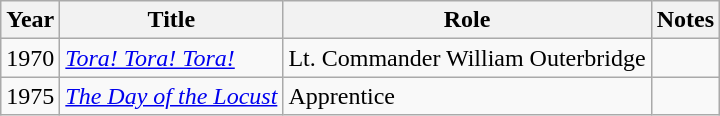<table class="wikitable">
<tr>
<th>Year</th>
<th>Title</th>
<th>Role</th>
<th>Notes</th>
</tr>
<tr>
<td>1970</td>
<td><em><a href='#'>Tora! Tora! Tora!</a></em></td>
<td>Lt. Commander William Outerbridge</td>
<td></td>
</tr>
<tr>
<td>1975</td>
<td><em><a href='#'>The Day of the Locust</a></em></td>
<td>Apprentice</td>
<td></td>
</tr>
</table>
